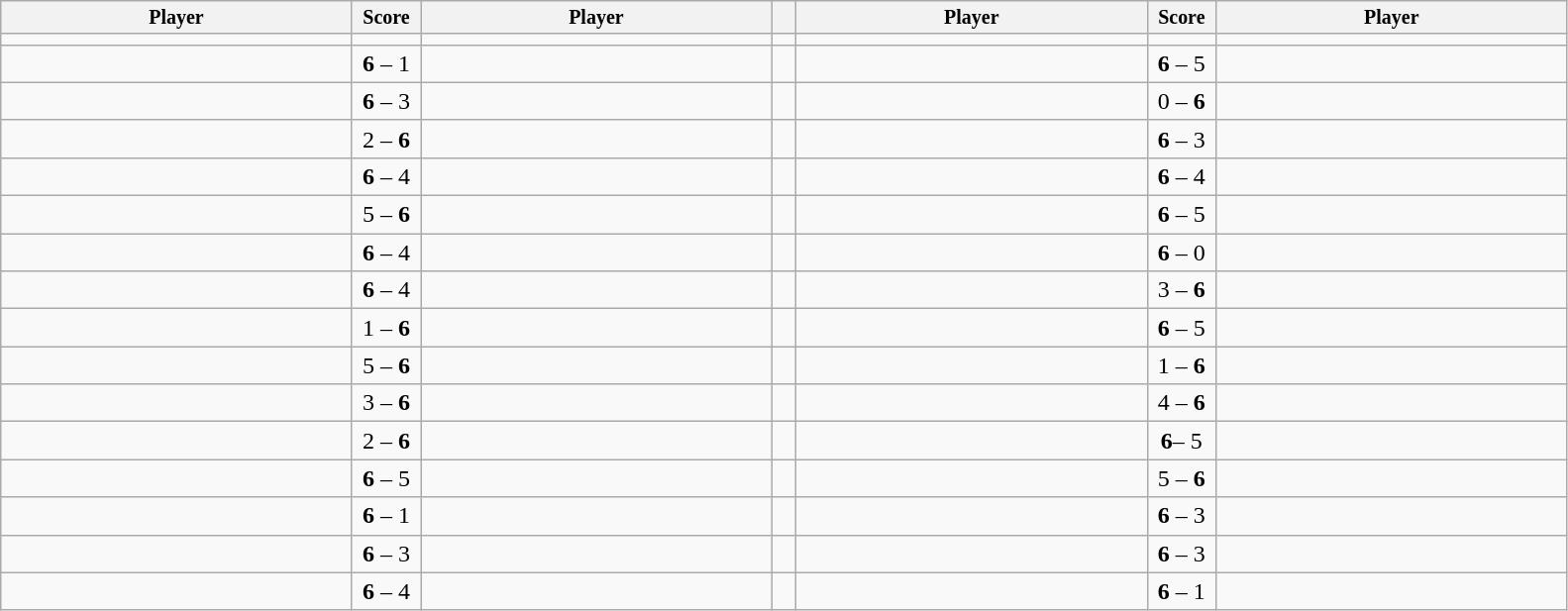<table class="wikitable">
<tr style="font-size:10pt;font-weight:bold">
<th width=230>Player</th>
<th width=40>Score</th>
<th width=230>Player</th>
<th width=10></th>
<th width=230>Player</th>
<th width=40>Score</th>
<th width=230>Player</th>
</tr>
<tr>
<td></td>
<td align=center></td>
<td></td>
<td></td>
<td></td>
<td align=center></td>
<td></td>
</tr>
<tr>
<td></td>
<td align=center><strong>6</strong> – 1</td>
<td></td>
<td></td>
<td></td>
<td align=center><strong>6</strong> – 5</td>
<td></td>
</tr>
<tr>
<td></td>
<td align=center><strong>6</strong> – 3</td>
<td></td>
<td></td>
<td></td>
<td align=center>0 – <strong>6</strong></td>
<td></td>
</tr>
<tr>
<td></td>
<td align=center>2 – <strong>6</strong></td>
<td></td>
<td></td>
<td></td>
<td align=center><strong>6</strong> – 3</td>
<td></td>
</tr>
<tr>
<td></td>
<td align=center><strong>6</strong> – 4</td>
<td></td>
<td></td>
<td></td>
<td align=center><strong>6</strong> – 4</td>
<td></td>
</tr>
<tr>
<td></td>
<td align=center>5 – <strong>6</strong></td>
<td></td>
<td></td>
<td></td>
<td align=center><strong>6</strong> – 5</td>
<td></td>
</tr>
<tr>
<td></td>
<td align=center><strong>6</strong> – 4</td>
<td></td>
<td></td>
<td></td>
<td align=center><strong>6</strong> – 0</td>
<td></td>
</tr>
<tr>
<td></td>
<td align=center><strong>6</strong> – 4</td>
<td></td>
<td></td>
<td></td>
<td align=center>3 – <strong>6</strong></td>
<td></td>
</tr>
<tr>
<td></td>
<td align=center>1 – <strong>6</strong></td>
<td></td>
<td></td>
<td></td>
<td align=center><strong>6</strong> – 5</td>
<td></td>
</tr>
<tr>
<td></td>
<td align=center>5 – <strong>6</strong></td>
<td></td>
<td></td>
<td></td>
<td align=center>1 – <strong>6</strong></td>
<td></td>
</tr>
<tr>
<td></td>
<td align=center>3 – <strong>6</strong></td>
<td></td>
<td></td>
<td></td>
<td align=center>4 – <strong>6</strong></td>
<td></td>
</tr>
<tr>
<td></td>
<td align=center>2 – <strong>6</strong></td>
<td></td>
<td></td>
<td></td>
<td align=center><strong>6</strong>– 5</td>
<td></td>
</tr>
<tr>
<td></td>
<td align=center><strong>6</strong> – 5</td>
<td></td>
<td></td>
<td></td>
<td align=center>5 – <strong>6</strong></td>
<td></td>
</tr>
<tr>
<td></td>
<td align=center><strong>6</strong> – 1</td>
<td></td>
<td></td>
<td></td>
<td align=center><strong>6</strong> – 3</td>
<td></td>
</tr>
<tr>
<td></td>
<td align=center><strong>6</strong> – 3</td>
<td></td>
<td></td>
<td></td>
<td align=center><strong>6</strong> – 3</td>
<td></td>
</tr>
<tr>
<td></td>
<td align=center><strong>6</strong> – 4</td>
<td></td>
<td></td>
<td></td>
<td align=center><strong>6</strong> – 1</td>
<td></td>
</tr>
</table>
